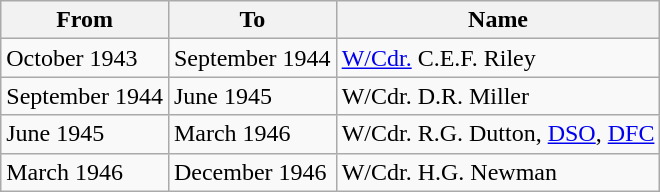<table class="wikitable">
<tr>
<th>From</th>
<th>To</th>
<th>Name</th>
</tr>
<tr>
<td>October 1943</td>
<td>September 1944</td>
<td><a href='#'>W/Cdr.</a> C.E.F. Riley</td>
</tr>
<tr>
<td>September 1944</td>
<td>June 1945</td>
<td>W/Cdr. D.R. Miller</td>
</tr>
<tr>
<td>June 1945</td>
<td>March 1946</td>
<td>W/Cdr. R.G. Dutton, <a href='#'>DSO</a>, <a href='#'>DFC</a></td>
</tr>
<tr>
<td>March 1946</td>
<td>December 1946</td>
<td>W/Cdr. H.G. Newman</td>
</tr>
</table>
